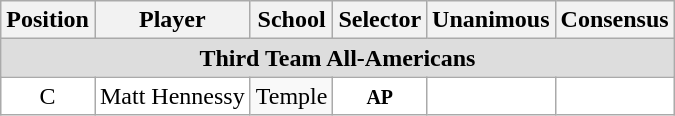<table class="wikitable">
<tr>
<th>Position</th>
<th>Player</th>
<th>School</th>
<th>Selector</th>
<th>Unanimous</th>
<th>Consensus</th>
</tr>
<tr>
<td colspan="6" style="text-align:center; background:#ddd;"><strong>Third Team All-Americans</strong></td>
</tr>
<tr style="text-align:center;">
<td style="background:white">C</td>
<td style="background:white">Matt Hennessy</td>
<td style=>Temple</td>
<td style="background:white"><small><strong>AP</strong></small></td>
<td style="background:white"></td>
<td style="background:white"></td>
</tr>
</table>
